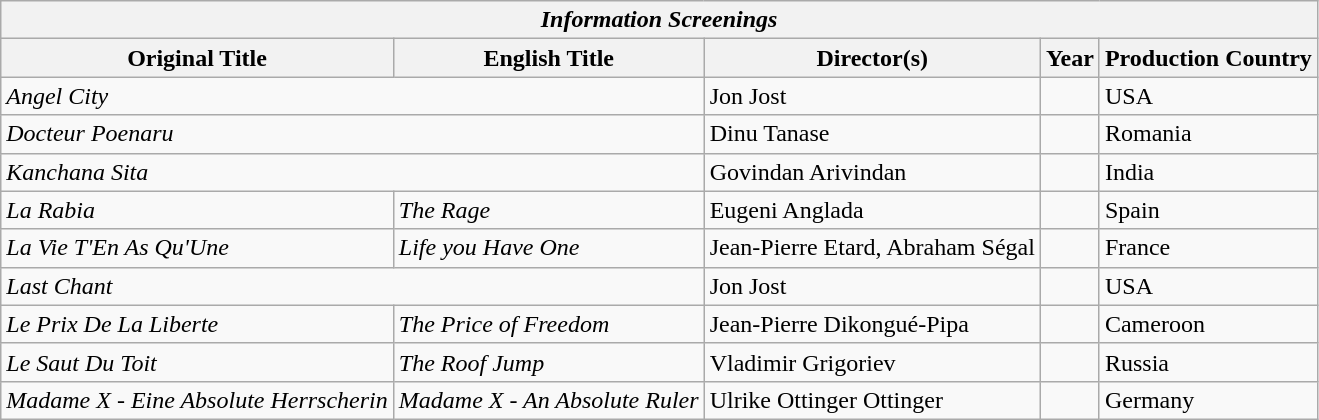<table class="wikitable sortable">
<tr>
<th colspan="5"><strong><em>Information Screenings</em></strong></th>
</tr>
<tr>
<th>Original Title</th>
<th>English Title</th>
<th>Director(s)</th>
<th>Year</th>
<th>Production Country</th>
</tr>
<tr>
<td colspan="2"><em>Angel City</em></td>
<td>Jon Jost</td>
<td></td>
<td>USA</td>
</tr>
<tr>
<td colspan="2"><em>Docteur Poenaru</em></td>
<td>Dinu Tanase</td>
<td></td>
<td>Romania</td>
</tr>
<tr>
<td colspan="2"><em>Kanchana Sita</em></td>
<td>Govindan Arivindan</td>
<td></td>
<td>India</td>
</tr>
<tr>
<td><em>La Rabia</em></td>
<td><em>The Rage</em></td>
<td>Eugeni Anglada</td>
<td></td>
<td>Spain</td>
</tr>
<tr>
<td><em>La Vie T'En As Qu'Une</em></td>
<td><em>Life you Have One</em></td>
<td>Jean-Pierre Etard, Abraham Ségal</td>
<td></td>
<td>France</td>
</tr>
<tr>
<td colspan="2"><em>Last Chant</em></td>
<td>Jon Jost</td>
<td></td>
<td>USA</td>
</tr>
<tr>
<td><em>Le Prix De La Liberte</em></td>
<td><em>The Price of Freedom</em></td>
<td>Jean-Pierre Dikongué-Pipa</td>
<td></td>
<td>Cameroon</td>
</tr>
<tr>
<td><em>Le Saut Du Toit</em></td>
<td><em>The Roof Jump</em></td>
<td>Vladimir Grigoriev</td>
<td></td>
<td>Russia</td>
</tr>
<tr>
<td><em>Madame X - Eine Absolute Herrscherin</em></td>
<td><em>Madame X - An Absolute Ruler</em></td>
<td>Ulrike Ottinger Ottinger</td>
<td></td>
<td>Germany</td>
</tr>
</table>
